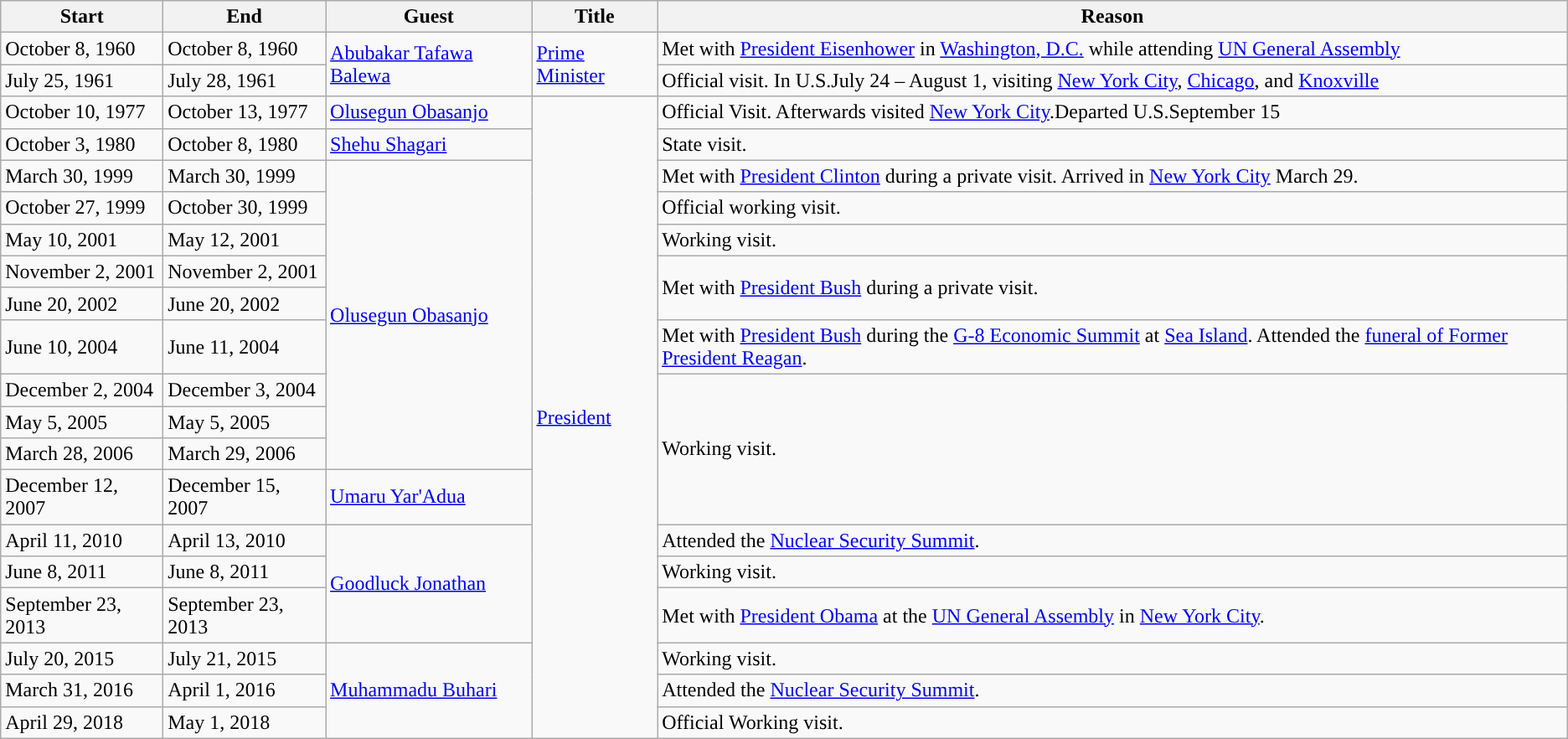<table class="wikitable sortable">
<tr>
<th>Start</th>
<th>End</th>
<th>Guest</th>
<th>Title</th>
<th>Reason</th>
</tr>
<tr>
<td>October 8, 1960</td>
<td>October 8, 1960</td>
<td rowspan=2><a href='#'>Abubakar Tafawa Balewa</a></td>
<td rowspan=2><a href='#'>Prime Minister</a></td>
<td>Met with <a href='#'>President Eisenhower</a> in <a href='#'>Washington, D.C.</a> while attending <a href='#'>UN General Assembly</a></td>
</tr>
<tr>
<td>July 25, 1961</td>
<td>July 28, 1961</td>
<td>Official visit. In U.S.July 24 – August 1, visiting <a href='#'>New York City</a>, <a href='#'>Chicago</a>, and <a href='#'>Knoxville</a></td>
</tr>
<tr>
<td>October 10, 1977</td>
<td>October 13, 1977</td>
<td><a href='#'>Olusegun Obasanjo</a></td>
<td rowspan=18><a href='#'>President</a></td>
<td>Official Visit. Afterwards visited <a href='#'>New York City</a>.Departed U.S.September 15</td>
</tr>
<tr>
<td>October 3, 1980</td>
<td>October 8, 1980</td>
<td><a href='#'>Shehu Shagari</a></td>
<td>State visit.</td>
</tr>
<tr>
<td>March 30, 1999</td>
<td>March 30, 1999</td>
<td rowspan=9><a href='#'>Olusegun Obasanjo</a></td>
<td>Met with <a href='#'>President Clinton</a> during a private visit. Arrived in <a href='#'>New York City</a> March 29.</td>
</tr>
<tr>
<td>October 27, 1999</td>
<td>October 30, 1999</td>
<td>Official working visit.</td>
</tr>
<tr>
<td>May 10, 2001</td>
<td>May 12, 2001</td>
<td>Working visit.</td>
</tr>
<tr>
<td>November 2, 2001</td>
<td>November 2, 2001</td>
<td rowspan=2>Met with <a href='#'>President Bush</a> during a private visit.</td>
</tr>
<tr>
<td>June 20, 2002</td>
<td>June 20, 2002</td>
</tr>
<tr>
<td>June 10, 2004</td>
<td>June 11, 2004</td>
<td>Met with <a href='#'>President Bush</a> during the <a href='#'>G-8 Economic Summit</a> at <a href='#'>Sea Island</a>. Attended the <a href='#'>funeral of Former President Reagan</a>.</td>
</tr>
<tr>
<td>December 2, 2004</td>
<td>December 3, 2004</td>
<td rowspan=4>Working visit.</td>
</tr>
<tr>
<td>May 5, 2005</td>
<td>May 5, 2005</td>
</tr>
<tr>
<td>March 28, 2006</td>
<td>March 29, 2006</td>
</tr>
<tr>
<td>December 12, 2007</td>
<td>December 15, 2007</td>
<td><a href='#'>Umaru Yar'Adua</a></td>
</tr>
<tr>
<td>April 11, 2010</td>
<td>April 13, 2010</td>
<td rowspan=3><a href='#'>Goodluck Jonathan</a></td>
<td>Attended the <a href='#'>Nuclear Security Summit</a>.</td>
</tr>
<tr>
<td>June 8, 2011</td>
<td>June 8, 2011</td>
<td>Working visit.</td>
</tr>
<tr>
<td>September 23, 2013</td>
<td>September 23, 2013</td>
<td>Met with <a href='#'>President Obama</a> at the <a href='#'>UN General Assembly</a> in <a href='#'>New York City</a>.</td>
</tr>
<tr>
<td>July 20, 2015</td>
<td>July 21, 2015</td>
<td rowspan=3><a href='#'>Muhammadu Buhari</a></td>
<td>Working visit.</td>
</tr>
<tr>
<td>March 31, 2016</td>
<td>April 1, 2016</td>
<td>Attended the <a href='#'>Nuclear Security Summit</a>.</td>
</tr>
<tr>
<td>April 29, 2018</td>
<td>May 1, 2018</td>
<td>Official Working visit.</td>
</tr>
</table>
